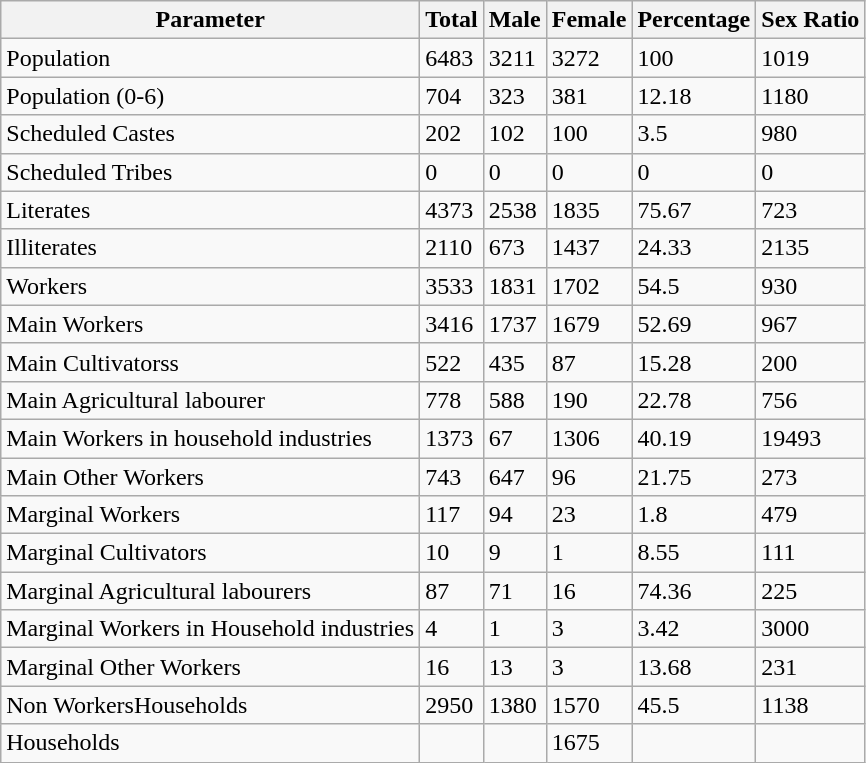<table class="wikitable">
<tr>
<th>Parameter</th>
<th>Total</th>
<th>Male</th>
<th>Female</th>
<th>Percentage</th>
<th>Sex Ratio</th>
</tr>
<tr>
<td>Population</td>
<td>6483</td>
<td>3211</td>
<td>3272</td>
<td>100</td>
<td>1019</td>
</tr>
<tr>
<td>Population (0-6)</td>
<td>704</td>
<td>323</td>
<td>381</td>
<td>12.18</td>
<td>1180</td>
</tr>
<tr>
<td>Scheduled Castes</td>
<td>202</td>
<td>102</td>
<td>100</td>
<td>3.5</td>
<td>980</td>
</tr>
<tr>
<td>Scheduled Tribes</td>
<td>0</td>
<td>0</td>
<td>0</td>
<td>0</td>
<td>0</td>
</tr>
<tr>
<td>Literates</td>
<td>4373</td>
<td>2538</td>
<td>1835</td>
<td>75.67</td>
<td>723</td>
</tr>
<tr>
<td>Illiterates</td>
<td>2110</td>
<td>673</td>
<td>1437</td>
<td>24.33</td>
<td>2135</td>
</tr>
<tr>
<td>Workers</td>
<td>3533</td>
<td>1831</td>
<td>1702</td>
<td>54.5</td>
<td>930</td>
</tr>
<tr>
<td>Main Workers</td>
<td>3416</td>
<td>1737</td>
<td>1679</td>
<td>52.69</td>
<td>967</td>
</tr>
<tr>
<td>Main Cultivatorss</td>
<td>522</td>
<td>435</td>
<td>87</td>
<td>15.28</td>
<td>200</td>
</tr>
<tr>
<td>Main Agricultural labourer</td>
<td>778</td>
<td>588</td>
<td>190</td>
<td>22.78</td>
<td>756</td>
</tr>
<tr>
<td>Main Workers in household industries</td>
<td>1373</td>
<td>67</td>
<td>1306</td>
<td>40.19</td>
<td>19493</td>
</tr>
<tr>
<td>Main Other Workers</td>
<td>743</td>
<td>647</td>
<td>96</td>
<td>21.75</td>
<td>273</td>
</tr>
<tr>
<td>Marginal Workers</td>
<td>117</td>
<td>94</td>
<td>23</td>
<td>1.8</td>
<td>479</td>
</tr>
<tr>
<td>Marginal Cultivators</td>
<td>10</td>
<td>9</td>
<td>1</td>
<td>8.55</td>
<td>111</td>
</tr>
<tr>
<td>Marginal Agricultural labourers</td>
<td>87</td>
<td>71</td>
<td>16</td>
<td>74.36</td>
<td>225</td>
</tr>
<tr>
<td>Marginal Workers in Household industries</td>
<td>4</td>
<td>1</td>
<td>3</td>
<td>3.42</td>
<td>3000</td>
</tr>
<tr>
<td>Marginal Other Workers</td>
<td>16</td>
<td>13</td>
<td>3</td>
<td>13.68</td>
<td>231</td>
</tr>
<tr>
<td>Non WorkersHouseholds</td>
<td>2950</td>
<td>1380</td>
<td>1570</td>
<td>45.5</td>
<td>1138</td>
</tr>
<tr>
<td>Households</td>
<td></td>
<td></td>
<td>1675</td>
<td></td>
<td></td>
</tr>
</table>
